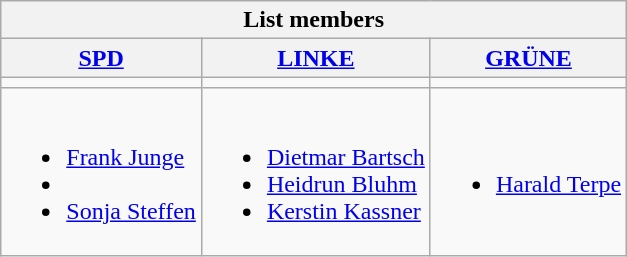<table class=wikitable>
<tr>
<th colspan=3>List members</th>
</tr>
<tr>
<th><a href='#'>SPD</a></th>
<th><a href='#'>LINKE</a></th>
<th><a href='#'>GRÜNE</a></th>
</tr>
<tr>
<td bgcolor=></td>
<td bgcolor=></td>
<td bgcolor=></td>
</tr>
<tr>
<td><br><ul><li><a href='#'>Frank Junge</a></li><li></li><li><a href='#'>Sonja Steffen</a></li></ul></td>
<td><br><ul><li><a href='#'>Dietmar Bartsch</a></li><li><a href='#'>Heidrun Bluhm</a></li><li><a href='#'>Kerstin Kassner</a></li></ul></td>
<td><br><ul><li><a href='#'>Harald Terpe</a></li></ul></td>
</tr>
</table>
